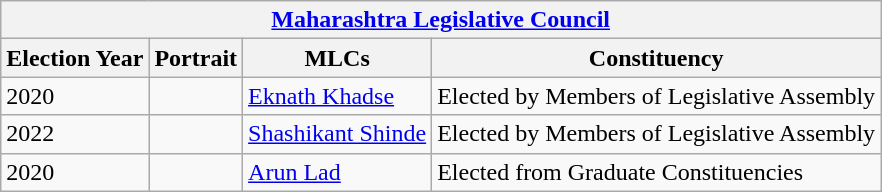<table class="wikitable">
<tr>
<th colspan="4"><a href='#'>Maharashtra Legislative Council</a></th>
</tr>
<tr>
<th>Election Year</th>
<th>Portrait</th>
<th>MLCs</th>
<th>Constituency</th>
</tr>
<tr>
<td>2020</td>
<td></td>
<td><a href='#'>Eknath Khadse</a></td>
<td>Elected by Members of Legislative Assembly</td>
</tr>
<tr>
<td>2022</td>
<td></td>
<td><a href='#'>Shashikant Shinde</a></td>
<td>Elected by Members of Legislative Assembly</td>
</tr>
<tr>
<td>2020</td>
<td></td>
<td><a href='#'>Arun Lad</a></td>
<td>Elected from Graduate Constituencies</td>
</tr>
</table>
